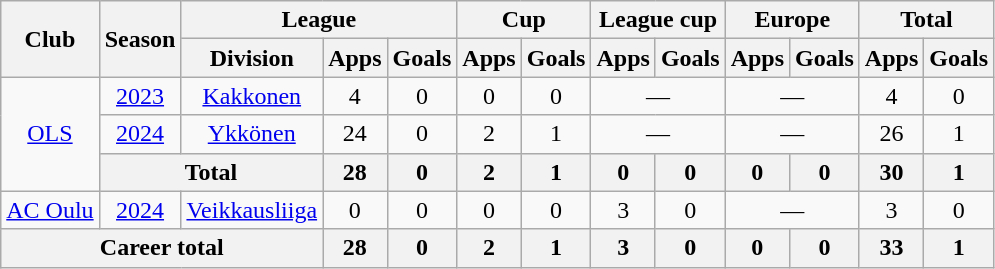<table class="wikitable" style="text-align:center">
<tr>
<th rowspan="2">Club</th>
<th rowspan="2">Season</th>
<th colspan="3">League</th>
<th colspan="2">Cup</th>
<th colspan="2">League cup</th>
<th colspan="2">Europe</th>
<th colspan="2">Total</th>
</tr>
<tr>
<th>Division</th>
<th>Apps</th>
<th>Goals</th>
<th>Apps</th>
<th>Goals</th>
<th>Apps</th>
<th>Goals</th>
<th>Apps</th>
<th>Goals</th>
<th>Apps</th>
<th>Goals</th>
</tr>
<tr>
<td rowspan="3"><a href='#'>OLS</a></td>
<td><a href='#'>2023</a></td>
<td rowspan="1"><a href='#'>Kakkonen</a></td>
<td>4</td>
<td>0</td>
<td>0</td>
<td>0</td>
<td colspan="2">—</td>
<td colspan="2">—</td>
<td>4</td>
<td>0</td>
</tr>
<tr>
<td><a href='#'>2024</a></td>
<td><a href='#'>Ykkönen</a></td>
<td>24</td>
<td>0</td>
<td>2</td>
<td>1</td>
<td colspan="2">—</td>
<td colspan="2">—</td>
<td>26</td>
<td>1</td>
</tr>
<tr>
<th colspan="2">Total</th>
<th>28</th>
<th>0</th>
<th>2</th>
<th>1</th>
<th>0</th>
<th>0</th>
<th>0</th>
<th>0</th>
<th>30</th>
<th>1</th>
</tr>
<tr>
<td><a href='#'>AC Oulu</a></td>
<td><a href='#'>2024</a></td>
<td><a href='#'>Veikkausliiga</a></td>
<td>0</td>
<td>0</td>
<td>0</td>
<td>0</td>
<td>3</td>
<td>0</td>
<td colspan="2">—</td>
<td>3</td>
<td>0</td>
</tr>
<tr>
<th colspan="3">Career total</th>
<th>28</th>
<th>0</th>
<th>2</th>
<th>1</th>
<th>3</th>
<th>0</th>
<th>0</th>
<th>0</th>
<th>33</th>
<th>1</th>
</tr>
</table>
